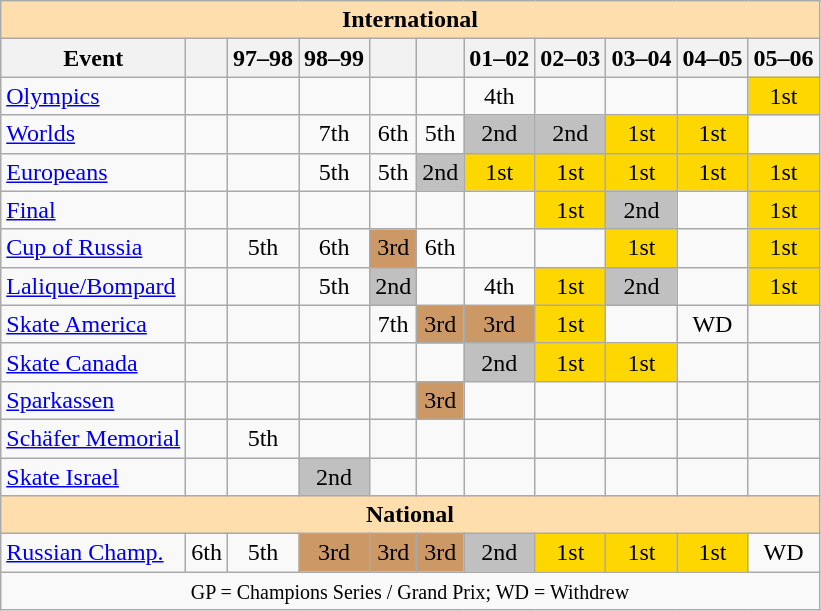<table class="wikitable" style="text-align:center">
<tr>
<th style="background-color: #ffdead; " colspan=11 align=center>International</th>
</tr>
<tr>
<th>Event</th>
<th></th>
<th>97–98</th>
<th>98–99</th>
<th></th>
<th></th>
<th>01–02</th>
<th>02–03</th>
<th>03–04</th>
<th>04–05</th>
<th>05–06</th>
</tr>
<tr>
<td align=left><a href='#'>Olympics</a></td>
<td></td>
<td></td>
<td></td>
<td></td>
<td></td>
<td>4th</td>
<td></td>
<td></td>
<td></td>
<td bgcolor=gold>1st</td>
</tr>
<tr>
<td align=left><a href='#'>Worlds</a></td>
<td></td>
<td></td>
<td>7th</td>
<td>6th</td>
<td>5th</td>
<td bgcolor=silver>2nd</td>
<td bgcolor=silver>2nd</td>
<td bgcolor=gold>1st</td>
<td bgcolor=gold>1st</td>
<td></td>
</tr>
<tr>
<td align=left><a href='#'>Europeans</a></td>
<td></td>
<td></td>
<td>5th</td>
<td>5th</td>
<td bgcolor=silver>2nd</td>
<td bgcolor=gold>1st</td>
<td bgcolor=gold>1st</td>
<td bgcolor=gold>1st</td>
<td bgcolor=gold>1st</td>
<td bgcolor=gold>1st</td>
</tr>
<tr>
<td align=left> <a href='#'>Final</a></td>
<td></td>
<td></td>
<td></td>
<td></td>
<td></td>
<td></td>
<td bgcolor=gold>1st</td>
<td bgcolor=silver>2nd</td>
<td></td>
<td bgcolor=gold>1st</td>
</tr>
<tr>
<td align=left> <a href='#'>Cup of Russia</a></td>
<td></td>
<td>5th</td>
<td>6th</td>
<td bgcolor=cc9966>3rd</td>
<td>6th</td>
<td></td>
<td></td>
<td bgcolor=gold>1st</td>
<td></td>
<td bgcolor=gold>1st</td>
</tr>
<tr>
<td align=left> <a href='#'>Lalique/Bompard</a></td>
<td></td>
<td></td>
<td>5th</td>
<td bgcolor=silver>2nd</td>
<td></td>
<td>4th</td>
<td bgcolor=gold>1st</td>
<td bgcolor=silver>2nd</td>
<td></td>
<td bgcolor=gold>1st</td>
</tr>
<tr>
<td align=left> <a href='#'>Skate America</a></td>
<td></td>
<td></td>
<td></td>
<td>7th</td>
<td bgcolor=cc9966>3rd</td>
<td bgcolor=cc9966>3rd</td>
<td bgcolor=gold>1st</td>
<td></td>
<td>WD</td>
<td></td>
</tr>
<tr>
<td align=left> <a href='#'>Skate Canada</a></td>
<td></td>
<td></td>
<td></td>
<td></td>
<td></td>
<td bgcolor=silver>2nd</td>
<td bgcolor=gold>1st</td>
<td bgcolor=gold>1st</td>
<td></td>
<td></td>
</tr>
<tr>
<td align=left> <a href='#'>Sparkassen</a></td>
<td></td>
<td></td>
<td></td>
<td></td>
<td bgcolor=cc9966>3rd</td>
<td></td>
<td></td>
<td></td>
<td></td>
<td></td>
</tr>
<tr>
<td align=left><a href='#'>Schäfer Memorial</a></td>
<td></td>
<td>5th</td>
<td></td>
<td></td>
<td></td>
<td></td>
<td></td>
<td></td>
<td></td>
<td></td>
</tr>
<tr>
<td align=left><a href='#'>Skate Israel</a></td>
<td></td>
<td></td>
<td bgcolor=silver>2nd</td>
<td></td>
<td></td>
<td></td>
<td></td>
<td></td>
<td></td>
<td></td>
</tr>
<tr>
<th style="background-color: #ffdead; " colspan=11 align=center>National</th>
</tr>
<tr>
<td align=left><a href='#'>Russian Champ.</a></td>
<td>6th</td>
<td>5th</td>
<td bgcolor=cc9966>3rd</td>
<td bgcolor=cc9966>3rd</td>
<td bgcolor=cc9966>3rd</td>
<td bgcolor=silver>2nd</td>
<td bgcolor=gold>1st</td>
<td bgcolor=gold>1st</td>
<td bgcolor=gold>1st</td>
<td>WD</td>
</tr>
<tr>
<td colspan=11 align=center><small> GP = Champions Series / Grand Prix; WD = Withdrew </small></td>
</tr>
</table>
